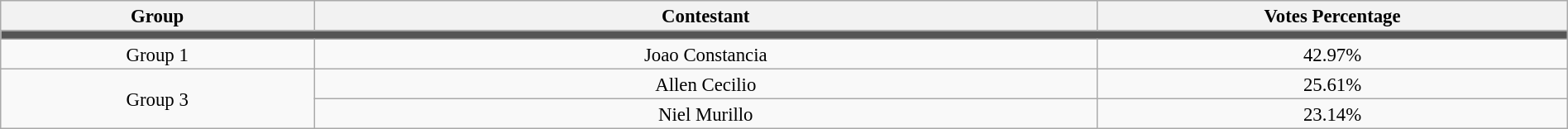<table class="wikitable" style="text-align:center; line-height:17px; width:100%; font-size: 95%;">
<tr>
<th style="width:10%;">Group</th>
<th style="width:25%;">Contestant</th>
<th style="width:15%;">Votes Percentage</th>
</tr>
<tr>
<td colspan="3" style="background:#555;"></td>
</tr>
<tr>
<td>Group 1</td>
<td>Joao Constancia</td>
<td>42.97%</td>
</tr>
<tr>
<td rowspan="2">Group 3</td>
<td>Allen Cecilio</td>
<td>25.61%</td>
</tr>
<tr>
<td>Niel Murillo</td>
<td>23.14%</td>
</tr>
</table>
